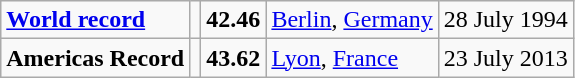<table class="wikitable">
<tr>
<td><strong><a href='#'>World record</a></strong></td>
<td></td>
<td><strong>42.46</strong></td>
<td><a href='#'>Berlin</a>, <a href='#'>Germany</a></td>
<td>28 July 1994</td>
</tr>
<tr>
<td><strong>Americas Record</strong></td>
<td></td>
<td><strong>43.62</strong></td>
<td><a href='#'>Lyon</a>, <a href='#'>France</a></td>
<td>23 July 2013</td>
</tr>
</table>
